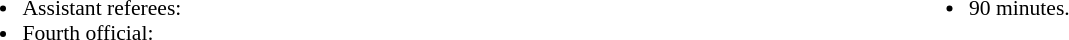<table style="width:100%; font-size:90%">
<tr>
<td style="width:50%; vertical-align:top"><br><ul><li>Assistant referees:</li><li>Fourth official:</li></ul></td>
<td style="width:50%; vertical-align:top"><br><ul><li>90 minutes.</li></ul></td>
</tr>
</table>
